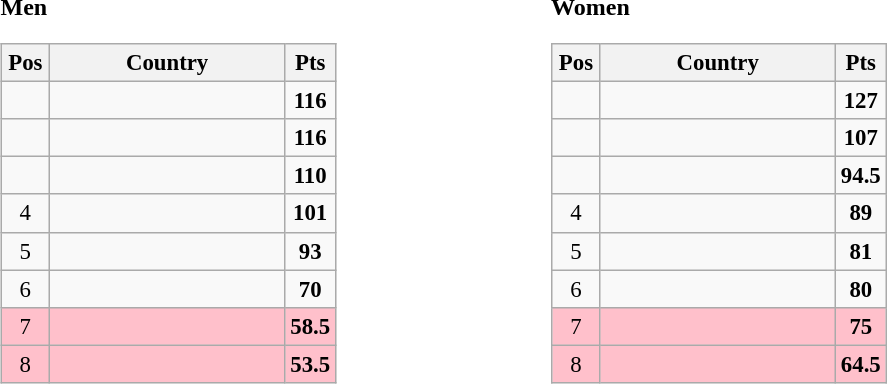<table>
<tr>
<td valign="top" width=33%><br><strong>Men</strong><table class="wikitable" style="text-align: center; font-size:95%">
<tr>
<th width="25">Pos</th>
<th width="150">Country</th>
<th width="25">Pts</th>
</tr>
<tr>
<td></td>
<td align="left"><strong></strong></td>
<td><strong>116</strong></td>
</tr>
<tr>
<td></td>
<td align="left"><strong></strong></td>
<td><strong>116</strong></td>
</tr>
<tr>
<td></td>
<td align="left"><strong></strong></td>
<td><strong>110</strong></td>
</tr>
<tr>
<td>4</td>
<td align="left"><strong></strong></td>
<td><strong>101</strong></td>
</tr>
<tr>
<td>5</td>
<td align="left"><strong></strong></td>
<td><strong>93</strong></td>
</tr>
<tr>
<td>6</td>
<td align="left"><strong></strong></td>
<td><strong>70</strong></td>
</tr>
<tr bgcolor="ffc0cb">
<td>7</td>
<td align="left"><strong></strong></td>
<td><strong>58.5</strong></td>
</tr>
<tr bgcolor="ffc0cb">
<td>8</td>
<td align="left"><strong></strong></td>
<td><strong>53.5</strong></td>
</tr>
</table>
</td>
<td valign="top" width=33%><br><strong>Women</strong><table class="wikitable" style="text-align: center; font-size:95%">
<tr>
<th width="25">Pos</th>
<th width="150">Country</th>
<th width="25">Pts</th>
</tr>
<tr>
<td></td>
<td align="left"><strong></strong></td>
<td><strong>127</strong></td>
</tr>
<tr>
<td></td>
<td align="left"><strong></strong></td>
<td><strong>107</strong></td>
</tr>
<tr>
<td></td>
<td align="left"><strong></strong></td>
<td><strong>94.5</strong></td>
</tr>
<tr>
<td>4</td>
<td align="left"><strong></strong></td>
<td><strong>89</strong></td>
</tr>
<tr>
<td>5</td>
<td align="left"><strong></strong></td>
<td><strong>81</strong></td>
</tr>
<tr>
<td>6</td>
<td align="left"><strong></strong></td>
<td><strong>80</strong></td>
</tr>
<tr bgcolor="ffc0cb">
<td>7</td>
<td align="left"><strong></strong></td>
<td><strong>75</strong></td>
</tr>
<tr bgcolor="ffc0cb">
<td>8</td>
<td align="left"><strong></strong></td>
<td><strong>64.5</strong></td>
</tr>
</table>
</td>
</tr>
</table>
